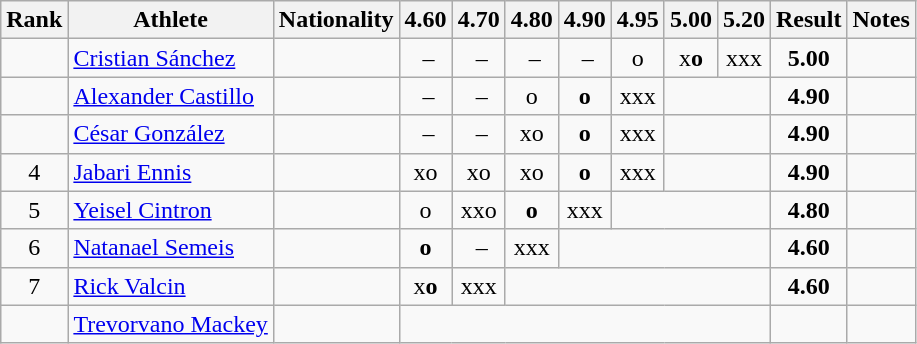<table class="wikitable sortable" style="text-align:center">
<tr>
<th>Rank</th>
<th>Athlete</th>
<th>Nationality</th>
<th>4.60</th>
<th>4.70</th>
<th>4.80</th>
<th>4.90</th>
<th>4.95</th>
<th>5.00</th>
<th>5.20</th>
<th>Result</th>
<th>Notes</th>
</tr>
<tr>
<td></td>
<td align="left"><a href='#'>Cristian Sánchez</a></td>
<td align=left></td>
<td> –</td>
<td> –</td>
<td> –</td>
<td> –</td>
<td>o</td>
<td>x<strong>o</strong></td>
<td>xxx</td>
<td><strong>5.00</strong></td>
<td></td>
</tr>
<tr>
<td></td>
<td align="left"><a href='#'>Alexander Castillo</a></td>
<td align=left></td>
<td> –</td>
<td> –</td>
<td>o</td>
<td><strong>o</strong></td>
<td>xxx</td>
<td colspan=2></td>
<td><strong>4.90</strong></td>
<td></td>
</tr>
<tr>
<td></td>
<td align="left"><a href='#'>César González</a></td>
<td align=left></td>
<td> –</td>
<td> –</td>
<td>xo</td>
<td><strong>o</strong></td>
<td>xxx</td>
<td colspan=2></td>
<td><strong>4.90</strong></td>
<td></td>
</tr>
<tr>
<td>4</td>
<td align="left"><a href='#'>Jabari Ennis</a></td>
<td align=left></td>
<td>xo</td>
<td>xo</td>
<td>xo</td>
<td><strong>o</strong></td>
<td>xxx</td>
<td colspan=2></td>
<td><strong>4.90</strong></td>
<td></td>
</tr>
<tr>
<td>5</td>
<td align="left"><a href='#'>Yeisel Cintron</a></td>
<td align=left></td>
<td>o</td>
<td>xxo</td>
<td><strong>o</strong></td>
<td>xxx</td>
<td colspan=3></td>
<td><strong>4.80</strong></td>
<td></td>
</tr>
<tr>
<td>6</td>
<td align="left"><a href='#'>Natanael Semeis</a></td>
<td align=left></td>
<td><strong>o</strong></td>
<td> –</td>
<td>xxx</td>
<td colspan=4></td>
<td><strong>4.60</strong></td>
<td></td>
</tr>
<tr>
<td>7</td>
<td align="left"><a href='#'>Rick Valcin</a></td>
<td align=left></td>
<td>x<strong>o</strong></td>
<td>xxx</td>
<td colspan=5></td>
<td><strong>4.60</strong></td>
<td></td>
</tr>
<tr>
<td></td>
<td align="left"><a href='#'>Trevorvano Mackey</a></td>
<td align=left></td>
<td colspan=7></td>
<td><strong></strong></td>
<td></td>
</tr>
</table>
